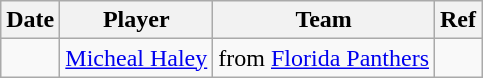<table class="wikitable">
<tr>
<th>Date</th>
<th>Player</th>
<th>Team</th>
<th>Ref</th>
</tr>
<tr>
<td></td>
<td><a href='#'>Micheal Haley</a></td>
<td>from <a href='#'>Florida Panthers</a></td>
<td></td>
</tr>
</table>
